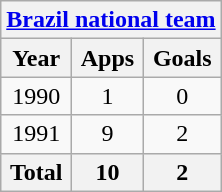<table class="wikitable" style="text-align:center">
<tr>
<th colspan=3><a href='#'>Brazil national team</a></th>
</tr>
<tr>
<th>Year</th>
<th>Apps</th>
<th>Goals</th>
</tr>
<tr>
<td>1990</td>
<td>1</td>
<td>0</td>
</tr>
<tr>
<td>1991</td>
<td>9</td>
<td>2</td>
</tr>
<tr>
<th>Total</th>
<th>10</th>
<th>2</th>
</tr>
</table>
